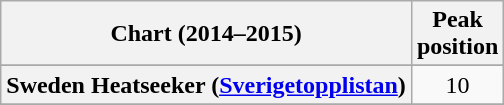<table class="wikitable sortable plainrowheaders" style="text-align:center">
<tr>
<th>Chart (2014–2015)</th>
<th>Peak<br>position</th>
</tr>
<tr>
</tr>
<tr>
</tr>
<tr>
</tr>
<tr>
</tr>
<tr>
</tr>
<tr>
</tr>
<tr>
<th scope="row">Sweden Heatseeker (<a href='#'>Sverigetopplistan</a>)</th>
<td>10</td>
</tr>
<tr>
</tr>
<tr>
</tr>
<tr>
</tr>
<tr>
</tr>
<tr>
</tr>
<tr>
</tr>
</table>
